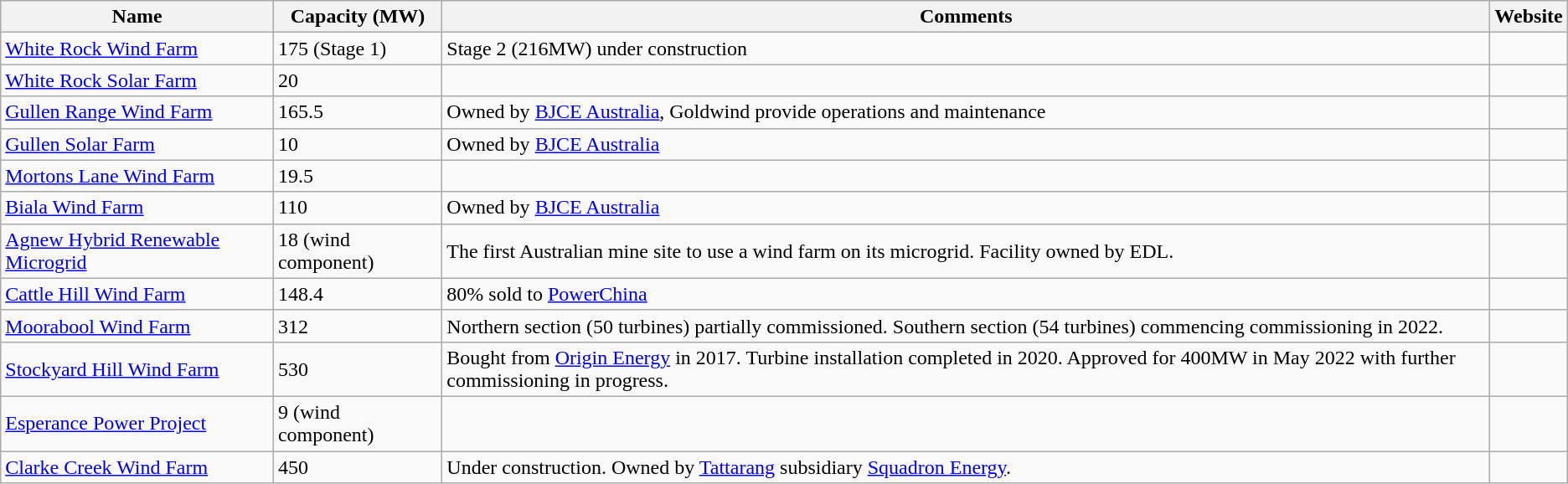<table class="wikitable sortable">
<tr>
<th>Name</th>
<th>Capacity (MW)</th>
<th>Comments</th>
<th>Website</th>
</tr>
<tr>
<td><a href='#'>White Rock Wind Farm</a></td>
<td>175 (Stage 1)</td>
<td>Stage 2 (216MW) under construction</td>
<td></td>
</tr>
<tr>
<td><a href='#'>White Rock Solar Farm</a></td>
<td>20</td>
<td></td>
<td></td>
</tr>
<tr>
<td><a href='#'>Gullen Range Wind Farm</a></td>
<td>165.5</td>
<td>Owned by <a href='#'>BJCE Australia</a>, Goldwind provide operations and maintenance</td>
<td></td>
</tr>
<tr>
<td><a href='#'>Gullen Solar Farm</a></td>
<td>10</td>
<td>Owned by <a href='#'>BJCE Australia</a></td>
<td></td>
</tr>
<tr>
<td><a href='#'>Mortons Lane Wind Farm</a></td>
<td>19.5</td>
<td></td>
<td></td>
</tr>
<tr>
<td><a href='#'>Biala Wind Farm</a></td>
<td>110</td>
<td>Owned by <a href='#'>BJCE Australia</a></td>
<td></td>
</tr>
<tr>
<td><a href='#'>Agnew Hybrid Renewable Microgrid</a></td>
<td>18 (wind component)</td>
<td>The first Australian mine site to use a wind farm on its microgrid. Facility owned by EDL.</td>
<td></td>
</tr>
<tr>
<td><a href='#'>Cattle Hill Wind Farm</a></td>
<td>148.4</td>
<td>80% sold to <a href='#'>PowerChina</a></td>
<td></td>
</tr>
<tr>
<td><a href='#'>Moorabool Wind Farm</a></td>
<td>312</td>
<td>Northern section (50 turbines) partially commissioned. Southern section (54 turbines) commencing commissioning in 2022.</td>
<td></td>
</tr>
<tr>
<td><a href='#'>Stockyard Hill Wind Farm</a></td>
<td>530</td>
<td>Bought from <a href='#'>Origin Energy</a> in 2017. Turbine installation completed in 2020. Approved for 400MW in May 2022 with further commissioning in progress.</td>
<td></td>
</tr>
<tr>
<td><a href='#'>Esperance Power Project</a></td>
<td>9 (wind component)</td>
<td></td>
<td></td>
</tr>
<tr>
<td><a href='#'>Clarke Creek Wind Farm</a></td>
<td>450</td>
<td>Under construction. Owned by <a href='#'>Tattarang</a> subsidiary <a href='#'>Squadron Energy</a>.</td>
<td></td>
</tr>
</table>
